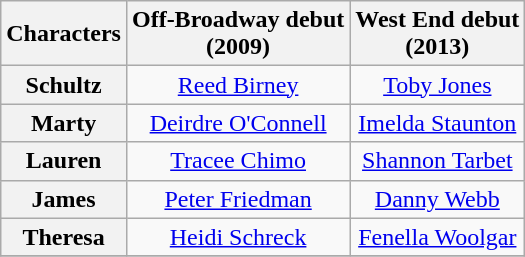<table class="wikitable">
<tr>
<th>Characters</th>
<th>Off-Broadway debut <br> (2009)</th>
<th>West End debut <br> (2013)</th>
</tr>
<tr>
<th>Schultz</th>
<td align="center"><a href='#'>Reed Birney</a></td>
<td align="center"><a href='#'>Toby Jones</a></td>
</tr>
<tr>
<th>Marty</th>
<td align="center"><a href='#'>Deirdre O'Connell</a></td>
<td align="center"><a href='#'>Imelda Staunton</a></td>
</tr>
<tr>
<th>Lauren</th>
<td align="center"><a href='#'>Tracee Chimo</a></td>
<td align="center"><a href='#'>Shannon Tarbet</a></td>
</tr>
<tr>
<th>James</th>
<td align="center"><a href='#'>Peter Friedman</a></td>
<td align="center"><a href='#'>Danny Webb</a></td>
</tr>
<tr>
<th>Theresa</th>
<td align="center"><a href='#'>Heidi Schreck</a></td>
<td align="center"><a href='#'>Fenella Woolgar</a></td>
</tr>
<tr>
</tr>
</table>
